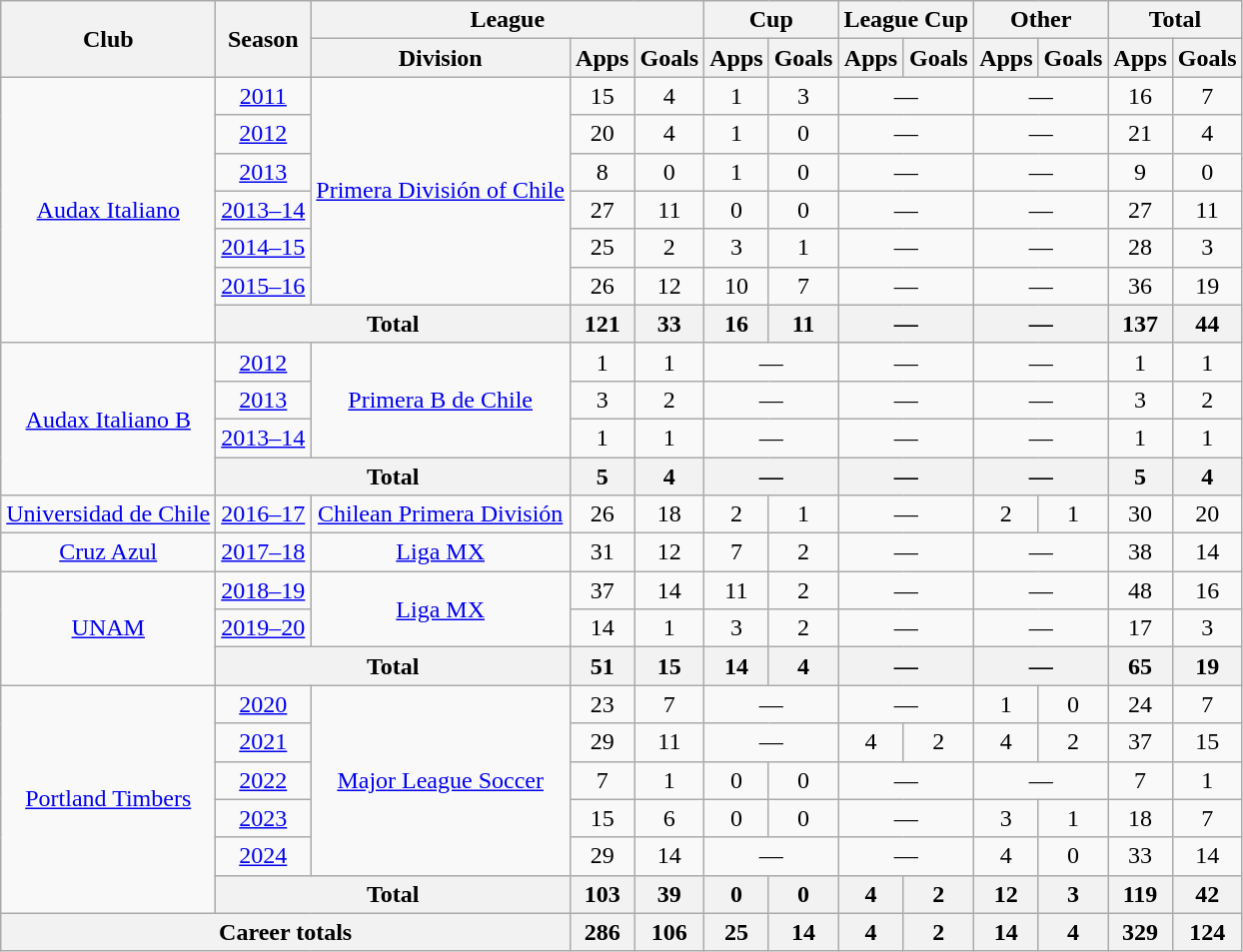<table class="wikitable" style="text-align:center">
<tr>
<th rowspan=2>Club</th>
<th rowspan=2>Season</th>
<th colspan=3>League</th>
<th colspan=2>Cup</th>
<th colspan=2>League Cup</th>
<th colspan=2>Other</th>
<th colspan=2>Total</th>
</tr>
<tr>
<th>Division</th>
<th>Apps</th>
<th>Goals</th>
<th>Apps</th>
<th>Goals</th>
<th>Apps</th>
<th>Goals</th>
<th>Apps</th>
<th>Goals</th>
<th>Apps</th>
<th>Goals</th>
</tr>
<tr>
<td rowspan=7><a href='#'>Audax Italiano</a></td>
<td><a href='#'>2011</a></td>
<td rowspan=6><a href='#'>Primera División of Chile</a></td>
<td>15</td>
<td>4</td>
<td>1</td>
<td>3</td>
<td colspan=2>—</td>
<td colspan=2>—</td>
<td>16</td>
<td>7</td>
</tr>
<tr>
<td><a href='#'>2012</a></td>
<td>20</td>
<td>4</td>
<td>1</td>
<td>0</td>
<td colspan=2>—</td>
<td colspan=2>—</td>
<td>21</td>
<td>4</td>
</tr>
<tr>
<td><a href='#'>2013</a></td>
<td>8</td>
<td>0</td>
<td>1</td>
<td>0</td>
<td colspan=2>—</td>
<td colspan=2>—</td>
<td>9</td>
<td>0</td>
</tr>
<tr>
<td><a href='#'>2013–14</a></td>
<td>27</td>
<td>11</td>
<td>0</td>
<td>0</td>
<td colspan=2>—</td>
<td colspan=2>—</td>
<td>27</td>
<td>11</td>
</tr>
<tr>
<td><a href='#'>2014–15</a></td>
<td>25</td>
<td>2</td>
<td>3</td>
<td>1</td>
<td colspan=2>—</td>
<td colspan=2>—</td>
<td>28</td>
<td>3</td>
</tr>
<tr>
<td><a href='#'>2015–16</a></td>
<td>26</td>
<td>12</td>
<td>10</td>
<td>7</td>
<td colspan=2>—</td>
<td colspan=2>—</td>
<td>36</td>
<td>19</td>
</tr>
<tr>
<th colspan=2>Total</th>
<th>121</th>
<th>33</th>
<th>16</th>
<th>11</th>
<th colspan=2>—</th>
<th colspan=2>—</th>
<th>137</th>
<th>44</th>
</tr>
<tr>
<td rowspan=4><a href='#'>Audax Italiano B</a></td>
<td><a href='#'>2012</a></td>
<td rowspan=3><a href='#'>Primera B de Chile</a></td>
<td>1</td>
<td>1</td>
<td colspan=2>—</td>
<td colspan=2>—</td>
<td colspan=2>—</td>
<td>1</td>
<td>1</td>
</tr>
<tr>
<td><a href='#'>2013</a></td>
<td>3</td>
<td>2</td>
<td colspan=2>—</td>
<td colspan=2>—</td>
<td colspan=2>—</td>
<td>3</td>
<td>2</td>
</tr>
<tr>
<td><a href='#'>2013–14</a></td>
<td>1</td>
<td>1</td>
<td colspan=2>—</td>
<td colspan=2>—</td>
<td colspan=2>—</td>
<td>1</td>
<td>1</td>
</tr>
<tr>
<th colspan=2>Total</th>
<th>5</th>
<th>4</th>
<th colspan=2>—</th>
<th colspan=2>—</th>
<th colspan=2>—</th>
<th>5</th>
<th>4</th>
</tr>
<tr>
<td><a href='#'>Universidad de Chile</a></td>
<td><a href='#'>2016–17</a></td>
<td><a href='#'>Chilean Primera División</a></td>
<td>26</td>
<td>18</td>
<td>2</td>
<td>1</td>
<td colspan=2>—</td>
<td>2</td>
<td>1</td>
<td>30</td>
<td>20</td>
</tr>
<tr>
<td><a href='#'>Cruz Azul</a></td>
<td><a href='#'>2017–18</a></td>
<td><a href='#'>Liga MX</a></td>
<td>31</td>
<td>12</td>
<td>7</td>
<td>2</td>
<td colspan=2>—</td>
<td colspan=2>—</td>
<td>38</td>
<td>14</td>
</tr>
<tr>
<td rowspan=3><a href='#'>UNAM</a></td>
<td><a href='#'>2018–19</a></td>
<td rowspan=2><a href='#'>Liga MX</a></td>
<td>37</td>
<td>14</td>
<td>11</td>
<td>2</td>
<td colspan=2>—</td>
<td colspan=2>—</td>
<td>48</td>
<td>16</td>
</tr>
<tr>
<td><a href='#'>2019–20</a></td>
<td>14</td>
<td>1</td>
<td>3</td>
<td>2</td>
<td colspan=2>—</td>
<td colspan=2>—</td>
<td>17</td>
<td>3</td>
</tr>
<tr>
<th colspan=2>Total</th>
<th>51</th>
<th>15</th>
<th>14</th>
<th>4</th>
<th colspan=2>—</th>
<th colspan=2>—</th>
<th>65</th>
<th>19</th>
</tr>
<tr>
<td rowspan=6><a href='#'>Portland Timbers</a></td>
<td><a href='#'>2020</a></td>
<td rowspan=5><a href='#'>Major League Soccer</a></td>
<td>23</td>
<td>7</td>
<td colspan=2>—</td>
<td colspan=2>—</td>
<td>1</td>
<td>0</td>
<td>24</td>
<td>7</td>
</tr>
<tr>
<td><a href='#'>2021</a></td>
<td>29</td>
<td>11</td>
<td colspan=2>—</td>
<td>4</td>
<td>2</td>
<td>4</td>
<td>2</td>
<td>37</td>
<td>15</td>
</tr>
<tr>
<td><a href='#'>2022</a></td>
<td>7</td>
<td>1</td>
<td>0</td>
<td>0</td>
<td colspan=2>—</td>
<td colspan=2>—</td>
<td>7</td>
<td>1</td>
</tr>
<tr>
<td><a href='#'>2023</a></td>
<td>15</td>
<td>6</td>
<td>0</td>
<td>0</td>
<td colspan=2>—</td>
<td>3</td>
<td>1</td>
<td>18</td>
<td>7</td>
</tr>
<tr>
<td><a href='#'>2024</a></td>
<td>29</td>
<td>14</td>
<td colspan=2>—</td>
<td colspan=2>—</td>
<td>4</td>
<td>0</td>
<td>33</td>
<td>14</td>
</tr>
<tr>
<th colspan=2>Total</th>
<th>103</th>
<th>39</th>
<th>0</th>
<th>0</th>
<th>4</th>
<th>2</th>
<th>12</th>
<th>3</th>
<th>119</th>
<th>42</th>
</tr>
<tr>
<th colspan=3>Career totals</th>
<th>286</th>
<th>106</th>
<th>25</th>
<th>14</th>
<th>4</th>
<th>2</th>
<th>14</th>
<th>4</th>
<th>329</th>
<th>124</th>
</tr>
</table>
